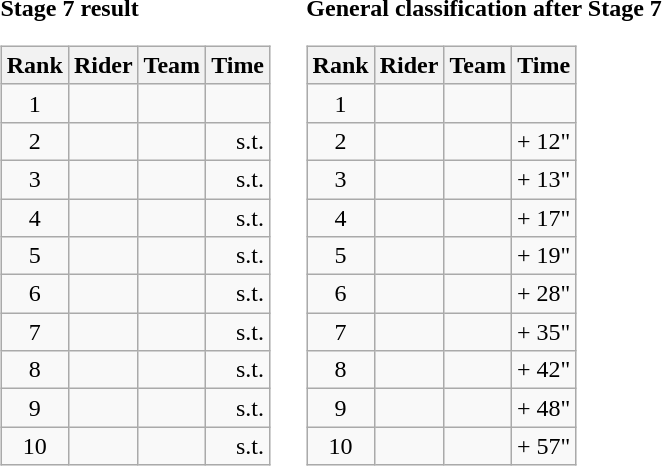<table>
<tr>
<td><strong>Stage 7 result</strong><br><table class="wikitable">
<tr>
<th scope="col">Rank</th>
<th scope="col">Rider</th>
<th scope="col">Team</th>
<th scope="col">Time</th>
</tr>
<tr>
<td style="text-align:center;">1</td>
<td></td>
<td></td>
<td style="text-align:right;"></td>
</tr>
<tr>
<td style="text-align:center;">2</td>
<td></td>
<td></td>
<td style="text-align:right;">s.t.</td>
</tr>
<tr>
<td style="text-align:center;">3</td>
<td></td>
<td></td>
<td style="text-align:right;">s.t.</td>
</tr>
<tr>
<td style="text-align:center;">4</td>
<td></td>
<td></td>
<td style="text-align:right;">s.t.</td>
</tr>
<tr>
<td style="text-align:center;">5</td>
<td></td>
<td></td>
<td style="text-align:right;">s.t.</td>
</tr>
<tr>
<td style="text-align:center;">6</td>
<td></td>
<td></td>
<td style="text-align:right;">s.t.</td>
</tr>
<tr>
<td style="text-align:center;">7</td>
<td></td>
<td></td>
<td style="text-align:right;">s.t.</td>
</tr>
<tr>
<td style="text-align:center;">8</td>
<td></td>
<td></td>
<td style="text-align:right;">s.t.</td>
</tr>
<tr>
<td style="text-align:center;">9</td>
<td></td>
<td></td>
<td style="text-align:right;">s.t.</td>
</tr>
<tr>
<td style="text-align:center;">10</td>
<td></td>
<td></td>
<td style="text-align:right;">s.t.</td>
</tr>
</table>
</td>
<td></td>
<td><strong>General classification after Stage 7</strong><br><table class="wikitable">
<tr>
<th scope="col">Rank</th>
<th scope="col">Rider</th>
<th scope="col">Team</th>
<th scope="col">Time</th>
</tr>
<tr>
<td style="text-align:center;">1</td>
<td></td>
<td></td>
<td style="text-align:right;"></td>
</tr>
<tr>
<td style="text-align:center;">2</td>
<td></td>
<td></td>
<td style="text-align:right;">+ 12"</td>
</tr>
<tr>
<td style="text-align:center;">3</td>
<td></td>
<td></td>
<td style="text-align:right;">+ 13"</td>
</tr>
<tr>
<td style="text-align:center;">4</td>
<td></td>
<td></td>
<td style="text-align:right;">+ 17"</td>
</tr>
<tr>
<td style="text-align:center;">5</td>
<td></td>
<td></td>
<td style="text-align:right;">+ 19"</td>
</tr>
<tr>
<td style="text-align:center;">6</td>
<td></td>
<td></td>
<td style="text-align:right;">+ 28"</td>
</tr>
<tr>
<td style="text-align:center;">7</td>
<td></td>
<td></td>
<td style="text-align:right;">+ 35"</td>
</tr>
<tr>
<td style="text-align:center;">8</td>
<td></td>
<td></td>
<td style="text-align:right;">+ 42"</td>
</tr>
<tr>
<td style="text-align:center;">9</td>
<td></td>
<td></td>
<td style="text-align:right;">+ 48"</td>
</tr>
<tr>
<td style="text-align:center;">10</td>
<td></td>
<td></td>
<td style="text-align:right;">+ 57"</td>
</tr>
</table>
</td>
</tr>
</table>
